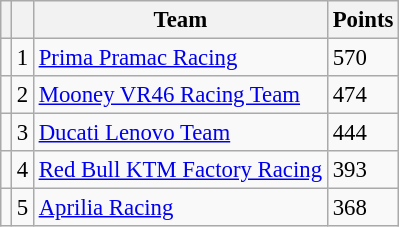<table class="wikitable" style="font-size: 95%;">
<tr>
<th></th>
<th></th>
<th>Team</th>
<th>Points</th>
</tr>
<tr>
<td></td>
<td align=center>1</td>
<td> <a href='#'>Prima Pramac Racing</a></td>
<td align=left>570</td>
</tr>
<tr>
<td></td>
<td align=center>2</td>
<td> <a href='#'>Mooney VR46 Racing Team</a></td>
<td align=left>474</td>
</tr>
<tr>
<td></td>
<td align=center>3</td>
<td> <a href='#'>Ducati Lenovo Team</a></td>
<td align=left>444</td>
</tr>
<tr>
<td></td>
<td align=center>4</td>
<td> <a href='#'>Red Bull KTM Factory Racing</a></td>
<td align=left>393</td>
</tr>
<tr>
<td></td>
<td align=center>5</td>
<td> <a href='#'>Aprilia Racing</a></td>
<td align=left>368</td>
</tr>
</table>
